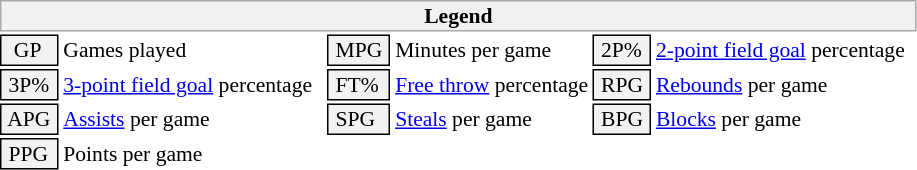<table class="toccolours" style="font-size: 90%; white-space: nowrap;">
<tr>
<th colspan="6" style="background-color: #F2F2F2; border: 1px solid #AAAAAA;">Legend</th>
</tr>
<tr>
<td style="background-color: #F2F2F2; border: 1px solid black;">  GP</td>
<td>Games played</td>
<td style="background-color: #F2F2F2; border: 1px solid black"> MPG </td>
<td>Minutes per game</td>
<td style="background-color: #F2F2F2; border: 1px solid black;"> 2P% </td>
<td style="padding-right: 8px"><a href='#'>2-point field goal</a> percentage</td>
</tr>
<tr>
<td style="background-color: #F2F2F2; border: 1px solid black"> 3P% </td>
<td style="padding-right: 8px"><a href='#'>3-point field goal</a> percentage</td>
<td style="background-color: #F2F2F2; border: 1px solid black"> FT% </td>
<td><a href='#'>Free throw</a> percentage</td>
<td style="background-color: #F2F2F2; border: 1px solid black;"> RPG </td>
<td><a href='#'>Rebounds</a> per game</td>
</tr>
<tr>
<td style="background-color: #F2F2F2; border: 1px solid black"> APG </td>
<td><a href='#'>Assists</a> per game</td>
<td style="background-color: #F2F2F2; border: 1px solid black"> SPG </td>
<td><a href='#'>Steals</a> per game</td>
<td style="background-color: #F2F2F2; border: 1px solid black;"> BPG </td>
<td><a href='#'>Blocks</a> per game</td>
</tr>
<tr>
<td style="background-color: #F2F2F2; border: 1px solid black"> PPG </td>
<td>Points per game</td>
</tr>
<tr>
</tr>
</table>
